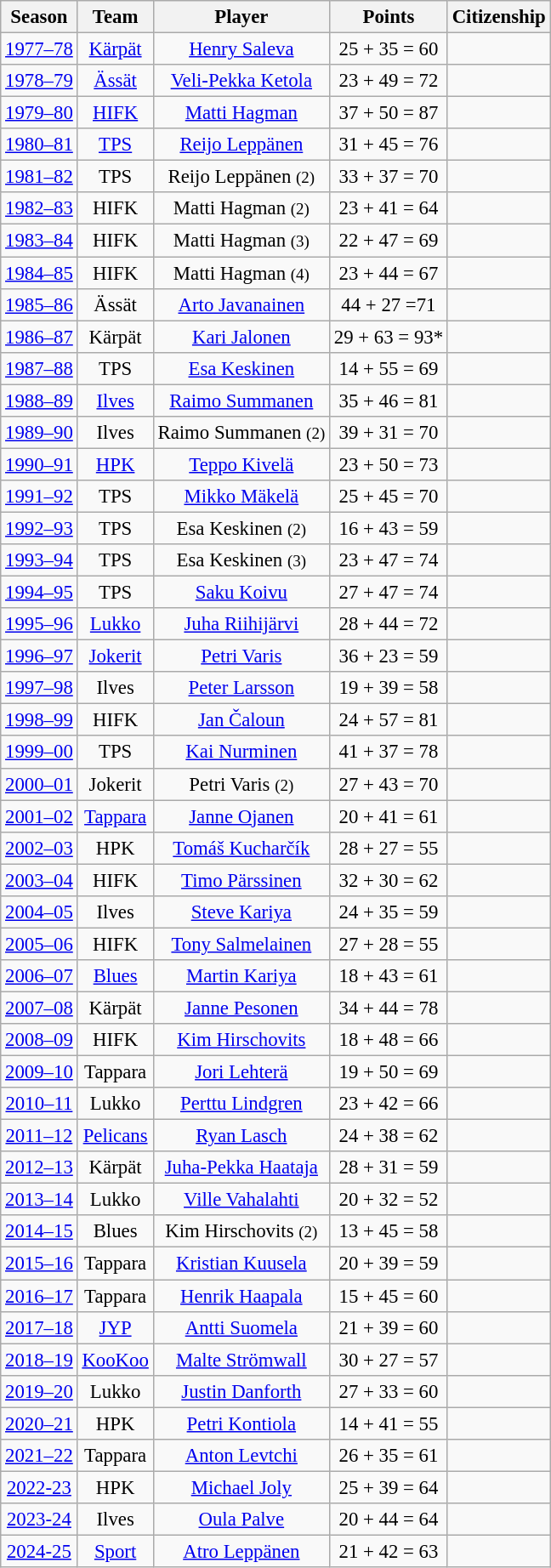<table class="wikitable" style="font-size:95%; text-align:center;">
<tr>
<th>Season</th>
<th>Team</th>
<th>Player</th>
<th>Points</th>
<th>Citizenship</th>
</tr>
<tr>
<td><a href='#'>1977–78</a></td>
<td><a href='#'>Kärpät</a></td>
<td><a href='#'>Henry Saleva</a></td>
<td>25 + 35 = 60</td>
<td></td>
</tr>
<tr>
<td><a href='#'>1978–79</a></td>
<td><a href='#'>Ässät</a></td>
<td><a href='#'>Veli-Pekka Ketola</a></td>
<td>23 + 49 = 72</td>
<td></td>
</tr>
<tr>
<td><a href='#'>1979–80</a></td>
<td><a href='#'>HIFK</a></td>
<td><a href='#'>Matti Hagman</a></td>
<td>37 + 50 = 87</td>
<td></td>
</tr>
<tr>
<td><a href='#'>1980–81</a></td>
<td><a href='#'>TPS</a></td>
<td><a href='#'>Reijo Leppänen</a></td>
<td>31 + 45 = 76</td>
<td></td>
</tr>
<tr>
<td><a href='#'>1981–82</a></td>
<td>TPS</td>
<td>Reijo Leppänen <small>(2)</small></td>
<td>33 + 37 = 70</td>
<td></td>
</tr>
<tr>
<td><a href='#'>1982–83</a></td>
<td>HIFK</td>
<td>Matti Hagman <small>(2)</small></td>
<td>23 + 41 = 64</td>
<td></td>
</tr>
<tr>
<td><a href='#'>1983–84</a></td>
<td>HIFK</td>
<td>Matti Hagman <small>(3)</small></td>
<td>22 + 47 = 69</td>
<td></td>
</tr>
<tr>
<td><a href='#'>1984–85</a></td>
<td>HIFK</td>
<td>Matti Hagman <small>(4)</small></td>
<td>23 + 44 = 67</td>
<td></td>
</tr>
<tr>
<td><a href='#'>1985–86</a></td>
<td>Ässät</td>
<td><a href='#'>Arto Javanainen</a></td>
<td>44 + 27 =71</td>
<td></td>
</tr>
<tr>
<td><a href='#'>1986–87</a></td>
<td>Kärpät</td>
<td><a href='#'>Kari Jalonen</a></td>
<td>29 + 63 = 93*</td>
<td></td>
</tr>
<tr>
<td><a href='#'>1987–88</a></td>
<td>TPS</td>
<td><a href='#'>Esa Keskinen</a></td>
<td>14 + 55 = 69</td>
<td></td>
</tr>
<tr>
<td><a href='#'>1988–89</a></td>
<td><a href='#'>Ilves</a></td>
<td><a href='#'>Raimo Summanen</a></td>
<td>35 + 46 = 81</td>
<td></td>
</tr>
<tr>
<td><a href='#'>1989–90</a></td>
<td>Ilves</td>
<td>Raimo Summanen <small>(2)</small></td>
<td>39 + 31 = 70</td>
<td></td>
</tr>
<tr>
<td><a href='#'>1990–91</a></td>
<td><a href='#'>HPK</a></td>
<td><a href='#'>Teppo Kivelä</a></td>
<td>23 + 50 = 73</td>
<td></td>
</tr>
<tr>
<td><a href='#'>1991–92</a></td>
<td>TPS</td>
<td><a href='#'>Mikko Mäkelä</a></td>
<td>25 + 45 = 70</td>
<td></td>
</tr>
<tr>
<td><a href='#'>1992–93</a></td>
<td>TPS</td>
<td>Esa Keskinen <small>(2)</small></td>
<td>16 + 43 = 59</td>
<td></td>
</tr>
<tr>
<td><a href='#'>1993–94</a></td>
<td>TPS</td>
<td>Esa Keskinen <small>(3)</small></td>
<td>23 + 47 = 74</td>
<td></td>
</tr>
<tr>
<td><a href='#'>1994–95</a></td>
<td>TPS</td>
<td><a href='#'>Saku Koivu</a></td>
<td>27 + 47 = 74</td>
<td></td>
</tr>
<tr>
<td><a href='#'>1995–96</a></td>
<td><a href='#'>Lukko</a></td>
<td><a href='#'>Juha Riihijärvi</a></td>
<td>28 + 44 = 72</td>
<td></td>
</tr>
<tr>
<td><a href='#'>1996–97</a></td>
<td><a href='#'>Jokerit</a></td>
<td><a href='#'>Petri Varis</a></td>
<td>36 + 23 = 59</td>
<td></td>
</tr>
<tr>
<td><a href='#'>1997–98</a></td>
<td>Ilves</td>
<td><a href='#'>Peter Larsson</a></td>
<td>19 + 39 = 58</td>
<td></td>
</tr>
<tr>
<td><a href='#'>1998–99</a></td>
<td>HIFK</td>
<td><a href='#'>Jan Čaloun</a></td>
<td>24 + 57 = 81</td>
<td></td>
</tr>
<tr>
<td><a href='#'>1999–00</a></td>
<td>TPS</td>
<td><a href='#'>Kai Nurminen</a></td>
<td>41 + 37 = 78</td>
<td></td>
</tr>
<tr>
<td><a href='#'>2000–01</a></td>
<td>Jokerit</td>
<td>Petri Varis <small>(2)</small></td>
<td>27 + 43 = 70</td>
<td></td>
</tr>
<tr>
<td><a href='#'>2001–02</a></td>
<td><a href='#'>Tappara</a></td>
<td><a href='#'>Janne Ojanen</a></td>
<td>20 + 41 = 61</td>
<td></td>
</tr>
<tr>
<td><a href='#'>2002–03</a></td>
<td>HPK</td>
<td><a href='#'>Tomáš Kucharčík</a></td>
<td>28 + 27 = 55</td>
<td></td>
</tr>
<tr>
<td><a href='#'>2003–04</a></td>
<td>HIFK</td>
<td><a href='#'>Timo Pärssinen</a></td>
<td>32 + 30 = 62</td>
<td></td>
</tr>
<tr>
<td><a href='#'>2004–05</a></td>
<td>Ilves</td>
<td><a href='#'>Steve Kariya</a></td>
<td>24 + 35 = 59</td>
<td></td>
</tr>
<tr>
<td><a href='#'>2005–06</a></td>
<td>HIFK</td>
<td><a href='#'>Tony Salmelainen</a></td>
<td>27 + 28 = 55</td>
<td></td>
</tr>
<tr>
<td><a href='#'>2006–07</a></td>
<td><a href='#'>Blues</a></td>
<td><a href='#'>Martin Kariya</a></td>
<td>18 + 43 = 61</td>
<td></td>
</tr>
<tr>
<td><a href='#'>2007–08</a></td>
<td>Kärpät</td>
<td><a href='#'>Janne Pesonen</a></td>
<td>34 + 44 = 78</td>
<td></td>
</tr>
<tr>
<td><a href='#'>2008–09</a></td>
<td>HIFK</td>
<td><a href='#'>Kim Hirschovits</a></td>
<td>18 + 48 = 66</td>
<td></td>
</tr>
<tr>
<td><a href='#'>2009–10</a></td>
<td>Tappara</td>
<td><a href='#'>Jori Lehterä</a></td>
<td>19 + 50 = 69</td>
<td></td>
</tr>
<tr>
<td><a href='#'>2010–11</a></td>
<td>Lukko</td>
<td><a href='#'>Perttu Lindgren</a></td>
<td>23 + 42 = 66</td>
<td></td>
</tr>
<tr>
<td><a href='#'>2011–12</a></td>
<td><a href='#'>Pelicans</a></td>
<td><a href='#'>Ryan Lasch</a></td>
<td>24 + 38 = 62</td>
<td></td>
</tr>
<tr>
<td><a href='#'>2012–13</a></td>
<td>Kärpät</td>
<td><a href='#'>Juha-Pekka Haataja</a></td>
<td>28 + 31 = 59</td>
<td></td>
</tr>
<tr>
<td><a href='#'>2013–14</a></td>
<td>Lukko</td>
<td><a href='#'>Ville Vahalahti</a></td>
<td>20 + 32 = 52</td>
<td></td>
</tr>
<tr>
<td><a href='#'>2014–15</a></td>
<td>Blues</td>
<td>Kim Hirschovits <small>(2)</small></td>
<td>13 + 45 = 58</td>
<td></td>
</tr>
<tr>
<td><a href='#'>2015–16</a></td>
<td>Tappara</td>
<td><a href='#'>Kristian Kuusela</a></td>
<td>20 + 39 = 59</td>
<td></td>
</tr>
<tr>
<td><a href='#'>2016–17</a></td>
<td>Tappara</td>
<td><a href='#'>Henrik Haapala</a></td>
<td>15 + 45 = 60</td>
<td></td>
</tr>
<tr>
<td><a href='#'>2017–18</a></td>
<td><a href='#'>JYP</a></td>
<td><a href='#'>Antti Suomela</a></td>
<td>21 + 39 = 60</td>
<td></td>
</tr>
<tr>
<td><a href='#'>2018–19</a></td>
<td><a href='#'>KooKoo</a></td>
<td><a href='#'>Malte Strömwall</a></td>
<td>30 + 27 = 57</td>
<td></td>
</tr>
<tr>
<td><a href='#'>2019–20</a></td>
<td>Lukko</td>
<td><a href='#'>Justin Danforth</a></td>
<td>27 + 33 = 60</td>
<td></td>
</tr>
<tr>
<td><a href='#'>2020–21</a></td>
<td>HPK</td>
<td><a href='#'>Petri Kontiola</a></td>
<td>14 + 41 = 55</td>
<td></td>
</tr>
<tr>
<td><a href='#'>2021–22</a></td>
<td>Tappara</td>
<td><a href='#'>Anton Levtchi</a></td>
<td>26 + 35 = 61</td>
<td></td>
</tr>
<tr>
<td><a href='#'>2022-23</a></td>
<td>HPK</td>
<td><a href='#'>Michael Joly</a></td>
<td>25 + 39 = 64</td>
<td></td>
</tr>
<tr>
<td><a href='#'>2023-24</a></td>
<td>Ilves</td>
<td><a href='#'>Oula Palve</a></td>
<td>20 + 44 = 64</td>
<td></td>
</tr>
<tr>
<td><a href='#'>2024-25</a></td>
<td><a href='#'>Sport</a></td>
<td><a href='#'>Atro Leppänen</a></td>
<td>21 + 42 = 63</td>
<td></td>
</tr>
</table>
